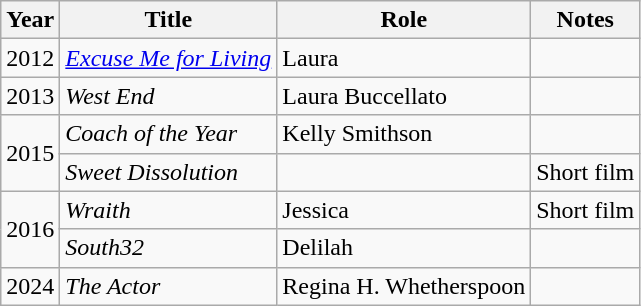<table class="wikitable">
<tr>
<th>Year</th>
<th>Title</th>
<th>Role</th>
<th>Notes</th>
</tr>
<tr>
<td>2012</td>
<td><em><a href='#'>Excuse Me for Living</a></em></td>
<td>Laura</td>
<td></td>
</tr>
<tr>
<td>2013</td>
<td><em>West End</em></td>
<td>Laura Buccellato</td>
<td></td>
</tr>
<tr>
<td rowspan="2">2015</td>
<td><em>Coach of the Year</em></td>
<td>Kelly Smithson</td>
<td></td>
</tr>
<tr>
<td><em>Sweet Dissolution</em></td>
<td></td>
<td>Short film</td>
</tr>
<tr>
<td rowspan="2">2016</td>
<td><em>Wraith</em></td>
<td>Jessica</td>
<td>Short film</td>
</tr>
<tr>
<td><em>South32</em></td>
<td>Delilah</td>
<td></td>
</tr>
<tr>
<td>2024</td>
<td><em>The Actor</em></td>
<td>Regina H. Whetherspoon</td>
<td></td>
</tr>
</table>
